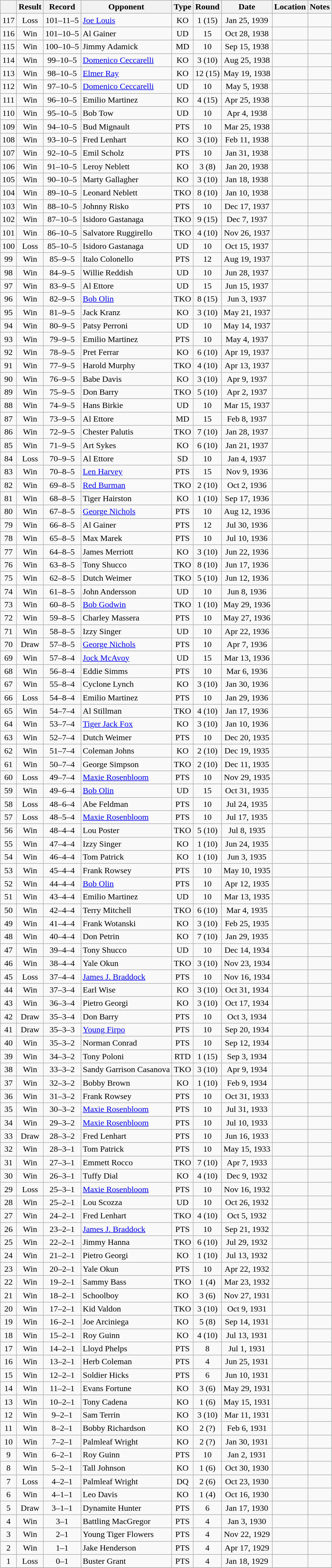<table class="wikitable" style="text-align:center">
<tr>
<th></th>
<th>Result</th>
<th>Record</th>
<th>Opponent</th>
<th>Type</th>
<th>Round</th>
<th>Date</th>
<th>Location</th>
<th>Notes</th>
</tr>
<tr>
<td>117</td>
<td>Loss</td>
<td>101–11–5</td>
<td style="text-align:left;"><a href='#'>Joe Louis</a></td>
<td>KO</td>
<td>1 (15)</td>
<td>Jan 25, 1939</td>
<td style="text-align:left;"></td>
<td style="text-align:left;"></td>
</tr>
<tr>
<td>116</td>
<td>Win</td>
<td>101–10–5</td>
<td style="text-align:left;">Al Gainer</td>
<td>UD</td>
<td>15</td>
<td>Oct 28, 1938</td>
<td style="text-align:left;"></td>
<td style="text-align:left;"></td>
</tr>
<tr>
<td>115</td>
<td>Win</td>
<td>100–10–5</td>
<td style="text-align:left;">Jimmy Adamick</td>
<td>MD</td>
<td>10</td>
<td>Sep 15, 1938</td>
<td style="text-align:left;"></td>
<td></td>
</tr>
<tr>
<td>114</td>
<td>Win</td>
<td>99–10–5</td>
<td style="text-align:left;"><a href='#'>Domenico Ceccarelli</a></td>
<td>KO</td>
<td>3 (10)</td>
<td>Aug 25, 1938</td>
<td style="text-align:left;"></td>
<td></td>
</tr>
<tr>
<td>113</td>
<td>Win</td>
<td>98–10–5</td>
<td style="text-align:left;"><a href='#'>Elmer Ray</a></td>
<td>KO</td>
<td>12 (15)</td>
<td>May 19, 1938</td>
<td style="text-align:left;"></td>
<td></td>
</tr>
<tr>
<td>112</td>
<td>Win</td>
<td>97–10–5</td>
<td style="text-align:left;"><a href='#'>Domenico Ceccarelli</a></td>
<td>UD</td>
<td>10</td>
<td>May 5, 1938</td>
<td style="text-align:left;"></td>
<td></td>
</tr>
<tr>
<td>111</td>
<td>Win</td>
<td>96–10–5</td>
<td style="text-align:left;">Emilio Martinez</td>
<td>KO</td>
<td>4 (15)</td>
<td>Apr 25, 1938</td>
<td style="text-align:left;"></td>
<td style="text-align:left;"></td>
</tr>
<tr>
<td>110</td>
<td>Win</td>
<td>95–10–5</td>
<td style="text-align:left;">Bob Tow</td>
<td>UD</td>
<td>10</td>
<td>Apr 4, 1938</td>
<td style="text-align:left;"></td>
<td></td>
</tr>
<tr>
<td>109</td>
<td>Win</td>
<td>94–10–5</td>
<td style="text-align:left;">Bud Mignault</td>
<td>PTS</td>
<td>10</td>
<td>Mar 25, 1938</td>
<td style="text-align:left;"></td>
<td></td>
</tr>
<tr>
<td>108</td>
<td>Win</td>
<td>93–10–5</td>
<td style="text-align:left;">Fred Lenhart</td>
<td>KO</td>
<td>3 (10)</td>
<td>Feb 11, 1938</td>
<td style="text-align:left;"></td>
<td></td>
</tr>
<tr>
<td>107</td>
<td>Win</td>
<td>92–10–5</td>
<td style="text-align:left;">Emil Scholz</td>
<td>PTS</td>
<td>10</td>
<td>Jan 31, 1938</td>
<td style="text-align:left;"></td>
<td></td>
</tr>
<tr>
<td>106</td>
<td>Win</td>
<td>91–10–5</td>
<td style="text-align:left;">Leroy Neblett</td>
<td>KO</td>
<td>3 (8)</td>
<td>Jan 20, 1938</td>
<td style="text-align:left;"></td>
<td></td>
</tr>
<tr>
<td>105</td>
<td>Win</td>
<td>90–10–5</td>
<td style="text-align:left;">Marty Gallagher</td>
<td>KO</td>
<td>3 (10)</td>
<td>Jan 18, 1938</td>
<td style="text-align:left;"></td>
<td></td>
</tr>
<tr>
<td>104</td>
<td>Win</td>
<td>89–10–5</td>
<td style="text-align:left;">Leonard Neblett</td>
<td>TKO</td>
<td>8 (10)</td>
<td>Jan 10, 1938</td>
<td style="text-align:left;"></td>
<td></td>
</tr>
<tr>
<td>103</td>
<td>Win</td>
<td>88–10–5</td>
<td style="text-align:left;">Johnny Risko</td>
<td>PTS</td>
<td>10</td>
<td>Dec 17, 1937</td>
<td style="text-align:left;"></td>
<td></td>
</tr>
<tr>
<td>102</td>
<td>Win</td>
<td>87–10–5</td>
<td style="text-align:left;">Isidoro Gastanaga</td>
<td>TKO</td>
<td>9 (15)</td>
<td>Dec 7, 1937</td>
<td style="text-align:left;"></td>
<td></td>
</tr>
<tr>
<td>101</td>
<td>Win</td>
<td>86–10–5</td>
<td style="text-align:left;">Salvatore Ruggirello</td>
<td>TKO</td>
<td>4 (10)</td>
<td>Nov 26, 1937</td>
<td style="text-align:left;"></td>
<td></td>
</tr>
<tr>
<td>100</td>
<td>Loss</td>
<td>85–10–5</td>
<td style="text-align:left;">Isidoro Gastanaga</td>
<td>UD</td>
<td>10</td>
<td>Oct 15, 1937</td>
<td style="text-align:left;"></td>
<td></td>
</tr>
<tr>
<td>99</td>
<td>Win</td>
<td>85–9–5</td>
<td style="text-align:left;">Italo Colonello</td>
<td>PTS</td>
<td>12</td>
<td>Aug 19, 1937</td>
<td style="text-align:left;"></td>
<td></td>
</tr>
<tr>
<td>98</td>
<td>Win</td>
<td>84–9–5</td>
<td style="text-align:left;">Willie Reddish</td>
<td>UD</td>
<td>10</td>
<td>Jun 28, 1937</td>
<td style="text-align:left;"></td>
<td></td>
</tr>
<tr>
<td>97</td>
<td>Win</td>
<td>83–9–5</td>
<td style="text-align:left;">Al Ettore</td>
<td>UD</td>
<td>15</td>
<td>Jun 15, 1937</td>
<td style="text-align:left;"></td>
<td></td>
</tr>
<tr>
<td>96</td>
<td>Win</td>
<td>82–9–5</td>
<td style="text-align:left;"><a href='#'>Bob Olin</a></td>
<td>TKO</td>
<td>8 (15)</td>
<td>Jun 3, 1937</td>
<td style="text-align:left;"></td>
<td style="text-align:left;"></td>
</tr>
<tr>
<td>95</td>
<td>Win</td>
<td>81–9–5</td>
<td style="text-align:left;">Jack Kranz</td>
<td>KO</td>
<td>3 (10)</td>
<td>May 21, 1937</td>
<td style="text-align:left;"></td>
<td></td>
</tr>
<tr>
<td>94</td>
<td>Win</td>
<td>80–9–5</td>
<td style="text-align:left;">Patsy Perroni</td>
<td>UD</td>
<td>10</td>
<td>May 14, 1937</td>
<td style="text-align:left;"></td>
<td></td>
</tr>
<tr>
<td>93</td>
<td>Win</td>
<td>79–9–5</td>
<td style="text-align:left;">Emilio Martinez</td>
<td>PTS</td>
<td>10</td>
<td>May 4, 1937</td>
<td style="text-align:left;"></td>
<td></td>
</tr>
<tr>
<td>92</td>
<td>Win</td>
<td>78–9–5</td>
<td style="text-align:left;">Pret Ferrar</td>
<td>KO</td>
<td>6 (10)</td>
<td>Apr 19, 1937</td>
<td style="text-align:left;"></td>
<td></td>
</tr>
<tr>
<td>91</td>
<td>Win</td>
<td>77–9–5</td>
<td style="text-align:left;">Harold Murphy</td>
<td>TKO</td>
<td>4 (10)</td>
<td>Apr 13, 1937</td>
<td style="text-align:left;"></td>
<td></td>
</tr>
<tr>
<td>90</td>
<td>Win</td>
<td>76–9–5</td>
<td style="text-align:left;">Babe Davis</td>
<td>KO</td>
<td>3 (10)</td>
<td>Apr 9, 1937</td>
<td style="text-align:left;"></td>
<td></td>
</tr>
<tr>
<td>89</td>
<td>Win</td>
<td>75–9–5</td>
<td style="text-align:left;">Don Barry</td>
<td>TKO</td>
<td>5 (10)</td>
<td>Apr 2, 1937</td>
<td style="text-align:left;"></td>
<td></td>
</tr>
<tr>
<td>88</td>
<td>Win</td>
<td>74–9–5</td>
<td style="text-align:left;">Hans Birkie</td>
<td>UD</td>
<td>10</td>
<td>Mar 15, 1937</td>
<td style="text-align:left;"></td>
<td></td>
</tr>
<tr>
<td>87</td>
<td>Win</td>
<td>73–9–5</td>
<td style="text-align:left;">Al Ettore</td>
<td>MD</td>
<td>15</td>
<td>Feb 8, 1937</td>
<td style="text-align:left;"></td>
<td></td>
</tr>
<tr>
<td>86</td>
<td>Win</td>
<td>72–9–5</td>
<td style="text-align:left;">Chester Palutis</td>
<td>TKO</td>
<td>7 (10)</td>
<td>Jan 28, 1937</td>
<td style="text-align:left;"></td>
<td></td>
</tr>
<tr>
<td>85</td>
<td>Win</td>
<td>71–9–5</td>
<td style="text-align:left;">Art Sykes</td>
<td>KO</td>
<td>6 (10)</td>
<td>Jan 21, 1937</td>
<td style="text-align:left;"></td>
<td></td>
</tr>
<tr>
<td>84</td>
<td>Loss</td>
<td>70–9–5</td>
<td style="text-align:left;">Al Ettore</td>
<td>SD</td>
<td>10</td>
<td>Jan 4, 1937</td>
<td style="text-align:left;"></td>
<td></td>
</tr>
<tr>
<td>83</td>
<td>Win</td>
<td>70–8–5</td>
<td style="text-align:left;"><a href='#'>Len Harvey</a></td>
<td>PTS</td>
<td>15</td>
<td>Nov 9, 1936</td>
<td style="text-align:left;"></td>
<td style="text-align:left;"></td>
</tr>
<tr>
<td>82</td>
<td>Win</td>
<td>69–8–5</td>
<td style="text-align:left;"><a href='#'>Red Burman</a></td>
<td>TKO</td>
<td>2 (10)</td>
<td>Oct 2, 1936</td>
<td style="text-align:left;"></td>
<td></td>
</tr>
<tr>
<td>81</td>
<td>Win</td>
<td>68–8–5</td>
<td style="text-align:left;">Tiger Hairston</td>
<td>KO</td>
<td>1 (10)</td>
<td>Sep 17, 1936</td>
<td style="text-align:left;"></td>
<td></td>
</tr>
<tr>
<td>80</td>
<td>Win</td>
<td>67–8–5</td>
<td style="text-align:left;"><a href='#'>George Nichols</a></td>
<td>PTS</td>
<td>10</td>
<td>Aug 12, 1936</td>
<td style="text-align:left;"></td>
<td></td>
</tr>
<tr>
<td>79</td>
<td>Win</td>
<td>66–8–5</td>
<td style="text-align:left;">Al Gainer</td>
<td>PTS</td>
<td>12</td>
<td>Jul 30, 1936</td>
<td style="text-align:left;"></td>
<td></td>
</tr>
<tr>
<td>78</td>
<td>Win</td>
<td>65–8–5</td>
<td style="text-align:left;">Max Marek</td>
<td>PTS</td>
<td>10</td>
<td>Jul 10, 1936</td>
<td style="text-align:left;"></td>
<td></td>
</tr>
<tr>
<td>77</td>
<td>Win</td>
<td>64–8–5</td>
<td style="text-align:left;">James Merriott</td>
<td>KO</td>
<td>3 (10)</td>
<td>Jun 22, 1936</td>
<td style="text-align:left;"></td>
<td></td>
</tr>
<tr>
<td>76</td>
<td>Win</td>
<td>63–8–5</td>
<td style="text-align:left;">Tony Shucco</td>
<td>TKO</td>
<td>8 (10)</td>
<td>Jun 17, 1936</td>
<td style="text-align:left;"></td>
<td></td>
</tr>
<tr>
<td>75</td>
<td>Win</td>
<td>62–8–5</td>
<td style="text-align:left;">Dutch Weimer</td>
<td>TKO</td>
<td>5 (10)</td>
<td>Jun 12, 1936</td>
<td style="text-align:left;"></td>
<td></td>
</tr>
<tr>
<td>74</td>
<td>Win</td>
<td>61–8–5</td>
<td style="text-align:left;">John Andersson</td>
<td>UD</td>
<td>10</td>
<td>Jun 8, 1936</td>
<td style="text-align:left;"></td>
<td></td>
</tr>
<tr>
<td>73</td>
<td>Win</td>
<td>60–8–5</td>
<td style="text-align:left;"><a href='#'>Bob Godwin</a></td>
<td>TKO</td>
<td>1 (10)</td>
<td>May 29, 1936</td>
<td style="text-align:left;"></td>
<td></td>
</tr>
<tr>
<td>72</td>
<td>Win</td>
<td>59–8–5</td>
<td style="text-align:left;">Charley Massera</td>
<td>PTS</td>
<td>10</td>
<td>May 27, 1936</td>
<td style="text-align:left;"></td>
<td></td>
</tr>
<tr>
<td>71</td>
<td>Win</td>
<td>58–8–5</td>
<td style="text-align:left;">Izzy Singer</td>
<td>UD</td>
<td>10</td>
<td>Apr 22, 1936</td>
<td style="text-align:left;"></td>
<td></td>
</tr>
<tr>
<td>70</td>
<td>Draw</td>
<td>57–8–5</td>
<td style="text-align:left;"><a href='#'>George Nichols</a></td>
<td>PTS</td>
<td>10</td>
<td>Apr 7, 1936</td>
<td style="text-align:left;"></td>
<td></td>
</tr>
<tr>
<td>69</td>
<td>Win</td>
<td>57–8–4</td>
<td style="text-align:left;"><a href='#'>Jock McAvoy</a></td>
<td>UD</td>
<td>15</td>
<td>Mar 13, 1936</td>
<td style="text-align:left;"></td>
<td style="text-align:left;"></td>
</tr>
<tr>
<td>68</td>
<td>Win</td>
<td>56–8–4</td>
<td style="text-align:left;">Eddie Simms</td>
<td>PTS</td>
<td>10</td>
<td>Mar 6, 1936</td>
<td style="text-align:left;"></td>
<td></td>
</tr>
<tr>
<td>67</td>
<td>Win</td>
<td>55–8–4</td>
<td style="text-align:left;">Cyclone Lynch</td>
<td>KO</td>
<td>3 (10)</td>
<td>Jan 30, 1936</td>
<td style="text-align:left;"></td>
<td></td>
</tr>
<tr>
<td>66</td>
<td>Loss</td>
<td>54–8–4</td>
<td style="text-align:left;">Emilio Martinez</td>
<td>PTS</td>
<td>10</td>
<td>Jan 29, 1936</td>
<td style="text-align:left;"></td>
<td></td>
</tr>
<tr>
<td>65</td>
<td>Win</td>
<td>54–7–4</td>
<td style="text-align:left;">Al Stillman</td>
<td>TKO</td>
<td>4 (10)</td>
<td>Jan 17, 1936</td>
<td style="text-align:left;"></td>
<td></td>
</tr>
<tr>
<td>64</td>
<td>Win</td>
<td>53–7–4</td>
<td style="text-align:left;"><a href='#'>Tiger Jack Fox</a></td>
<td>KO</td>
<td>3 (10)</td>
<td>Jan 10, 1936</td>
<td style="text-align:left;"></td>
<td></td>
</tr>
<tr>
<td>63</td>
<td>Win</td>
<td>52–7–4</td>
<td style="text-align:left;">Dutch Weimer</td>
<td>PTS</td>
<td>10</td>
<td>Dec 20, 1935</td>
<td style="text-align:left;"></td>
<td></td>
</tr>
<tr>
<td>62</td>
<td>Win</td>
<td>51–7–4</td>
<td style="text-align:left;">Coleman Johns</td>
<td>KO</td>
<td>2 (10)</td>
<td>Dec 19, 1935</td>
<td style="text-align:left;"></td>
<td></td>
</tr>
<tr>
<td>61</td>
<td>Win</td>
<td>50–7–4</td>
<td style="text-align:left;">George Simpson</td>
<td>TKO</td>
<td>2 (10)</td>
<td>Dec 11, 1935</td>
<td style="text-align:left;"></td>
<td></td>
</tr>
<tr>
<td>60</td>
<td>Loss</td>
<td>49–7–4</td>
<td style="text-align:left;"><a href='#'>Maxie Rosenbloom</a></td>
<td>PTS</td>
<td>10</td>
<td>Nov 29, 1935</td>
<td style="text-align:left;"></td>
<td></td>
</tr>
<tr>
<td>59</td>
<td>Win</td>
<td>49–6–4</td>
<td style="text-align:left;"><a href='#'>Bob Olin</a></td>
<td>UD</td>
<td>15</td>
<td>Oct 31, 1935</td>
<td style="text-align:left;"></td>
<td style="text-align:left;"></td>
</tr>
<tr>
<td>58</td>
<td>Loss</td>
<td>48–6–4</td>
<td style="text-align:left;">Abe Feldman</td>
<td>PTS</td>
<td>10</td>
<td>Jul 24, 1935</td>
<td style="text-align:left;"></td>
<td></td>
</tr>
<tr>
<td>57</td>
<td>Loss</td>
<td>48–5–4</td>
<td style="text-align:left;"><a href='#'>Maxie Rosenbloom</a></td>
<td>PTS</td>
<td>10</td>
<td>Jul 17, 1935</td>
<td style="text-align:left;"></td>
<td></td>
</tr>
<tr>
<td>56</td>
<td>Win</td>
<td>48–4–4</td>
<td style="text-align:left;">Lou Poster</td>
<td>TKO</td>
<td>5 (10)</td>
<td>Jul 8, 1935</td>
<td style="text-align:left;"></td>
<td></td>
</tr>
<tr>
<td>55</td>
<td>Win</td>
<td>47–4–4</td>
<td style="text-align:left;">Izzy Singer</td>
<td>KO</td>
<td>1 (10)</td>
<td>Jun 24, 1935</td>
<td style="text-align:left;"></td>
<td></td>
</tr>
<tr>
<td>54</td>
<td>Win</td>
<td>46–4–4</td>
<td style="text-align:left;">Tom Patrick</td>
<td>KO</td>
<td>1 (10)</td>
<td>Jun 3, 1935</td>
<td style="text-align:left;"></td>
<td></td>
</tr>
<tr>
<td>53</td>
<td>Win</td>
<td>45–4–4</td>
<td style="text-align:left;">Frank Rowsey</td>
<td>PTS</td>
<td>10</td>
<td>May 10, 1935</td>
<td style="text-align:left;"></td>
<td></td>
</tr>
<tr>
<td>52</td>
<td>Win</td>
<td>44–4–4</td>
<td style="text-align:left;"><a href='#'>Bob Olin</a></td>
<td>PTS</td>
<td>10</td>
<td>Apr 12, 1935</td>
<td style="text-align:left;"></td>
<td></td>
</tr>
<tr>
<td>51</td>
<td>Win</td>
<td>43–4–4</td>
<td style="text-align:left;">Emilio Martinez</td>
<td>UD</td>
<td>10</td>
<td>Mar 13, 1935</td>
<td style="text-align:left;"></td>
<td></td>
</tr>
<tr>
<td>50</td>
<td>Win</td>
<td>42–4–4</td>
<td style="text-align:left;">Terry Mitchell</td>
<td>TKO</td>
<td>6 (10)</td>
<td>Mar 4, 1935</td>
<td style="text-align:left;"></td>
<td></td>
</tr>
<tr>
<td>49</td>
<td>Win</td>
<td>41–4–4</td>
<td style="text-align:left;">Frank Wotanski</td>
<td>KO</td>
<td>3 (10)</td>
<td>Feb 25, 1935</td>
<td style="text-align:left;"></td>
<td></td>
</tr>
<tr>
<td>48</td>
<td>Win</td>
<td>40–4–4</td>
<td style="text-align:left;">Don Petrin</td>
<td>KO</td>
<td>7 (10)</td>
<td>Jan 29, 1935</td>
<td style="text-align:left;"></td>
<td></td>
</tr>
<tr>
<td>47</td>
<td>Win</td>
<td>39–4–4</td>
<td style="text-align:left;">Tony Shucco</td>
<td>UD</td>
<td>10</td>
<td>Dec 14, 1934</td>
<td style="text-align:left;"></td>
<td></td>
</tr>
<tr>
<td>46</td>
<td>Win</td>
<td>38–4–4</td>
<td style="text-align:left;">Yale Okun</td>
<td>TKO</td>
<td>3 (10)</td>
<td>Nov 23, 1934</td>
<td style="text-align:left;"></td>
<td></td>
</tr>
<tr>
<td>45</td>
<td>Loss</td>
<td>37–4–4</td>
<td style="text-align:left;"><a href='#'>James J. Braddock</a></td>
<td>PTS</td>
<td>10</td>
<td>Nov 16, 1934</td>
<td style="text-align:left;"></td>
<td></td>
</tr>
<tr>
<td>44</td>
<td>Win</td>
<td>37–3–4</td>
<td style="text-align:left;">Earl Wise</td>
<td>KO</td>
<td>3 (10)</td>
<td>Oct 31, 1934</td>
<td style="text-align:left;"></td>
<td></td>
</tr>
<tr>
<td>43</td>
<td>Win</td>
<td>36–3–4</td>
<td style="text-align:left;">Pietro Georgi</td>
<td>KO</td>
<td>3 (10)</td>
<td>Oct 17, 1934</td>
<td style="text-align:left;"></td>
<td></td>
</tr>
<tr>
<td>42</td>
<td>Draw</td>
<td>35–3–4</td>
<td style="text-align:left;">Don Barry</td>
<td>PTS</td>
<td>10</td>
<td>Oct 3, 1934</td>
<td style="text-align:left;"></td>
<td></td>
</tr>
<tr>
<td>41</td>
<td>Draw</td>
<td>35–3–3</td>
<td style="text-align:left;"><a href='#'>Young Firpo</a></td>
<td>PTS</td>
<td>10</td>
<td>Sep 20, 1934</td>
<td style="text-align:left;"></td>
<td style="text-align:left;"></td>
</tr>
<tr>
<td>40</td>
<td>Win</td>
<td>35–3–2</td>
<td style="text-align:left;">Norman Conrad</td>
<td>PTS</td>
<td>10</td>
<td>Sep 12, 1934</td>
<td style="text-align:left;"></td>
<td></td>
</tr>
<tr>
<td>39</td>
<td>Win</td>
<td>34–3–2</td>
<td style="text-align:left;">Tony Poloni</td>
<td>RTD</td>
<td>1 (15)</td>
<td>Sep 3, 1934</td>
<td style="text-align:left;"></td>
<td></td>
</tr>
<tr>
<td>38</td>
<td>Win</td>
<td>33–3–2</td>
<td style="text-align:left;">Sandy Garrison Casanova</td>
<td>TKO</td>
<td>3 (10)</td>
<td>Apr 9, 1934</td>
<td style="text-align:left;"></td>
<td></td>
</tr>
<tr>
<td>37</td>
<td>Win</td>
<td>32–3–2</td>
<td style="text-align:left;">Bobby Brown</td>
<td>KO</td>
<td>1 (10)</td>
<td>Feb 9, 1934</td>
<td style="text-align:left;"></td>
<td></td>
</tr>
<tr>
<td>36</td>
<td>Win</td>
<td>31–3–2</td>
<td style="text-align:left;">Frank Rowsey</td>
<td>PTS</td>
<td>10</td>
<td>Oct 31, 1933</td>
<td style="text-align:left;"></td>
<td></td>
</tr>
<tr>
<td>35</td>
<td>Win</td>
<td>30–3–2</td>
<td style="text-align:left;"><a href='#'>Maxie Rosenbloom</a></td>
<td>PTS</td>
<td>10</td>
<td>Jul 31, 1933</td>
<td style="text-align:left;"></td>
<td></td>
</tr>
<tr>
<td>34</td>
<td>Win</td>
<td>29–3–2</td>
<td style="text-align:left;"><a href='#'>Maxie Rosenbloom</a></td>
<td>PTS</td>
<td>10</td>
<td>Jul 10, 1933</td>
<td style="text-align:left;"></td>
<td></td>
</tr>
<tr>
<td>33</td>
<td>Draw</td>
<td>28–3–2</td>
<td style="text-align:left;">Fred Lenhart</td>
<td>PTS</td>
<td>10</td>
<td>Jun 16, 1933</td>
<td style="text-align:left;"></td>
<td></td>
</tr>
<tr>
<td>32</td>
<td>Win</td>
<td>28–3–1</td>
<td style="text-align:left;">Tom Patrick</td>
<td>PTS</td>
<td>10</td>
<td>May 15, 1933</td>
<td style="text-align:left;"></td>
<td></td>
</tr>
<tr>
<td>31</td>
<td>Win</td>
<td>27–3–1</td>
<td style="text-align:left;">Emmett Rocco</td>
<td>TKO</td>
<td>7 (10)</td>
<td>Apr 7, 1933</td>
<td style="text-align:left;"></td>
<td></td>
</tr>
<tr>
<td>30</td>
<td>Win</td>
<td>26–3–1</td>
<td style="text-align:left;">Tuffy Dial</td>
<td>KO</td>
<td>4 (10)</td>
<td>Dec 9, 1932</td>
<td style="text-align:left;"></td>
<td></td>
</tr>
<tr>
<td>29</td>
<td>Loss</td>
<td>25–3–1</td>
<td style="text-align:left;"><a href='#'>Maxie Rosenbloom</a></td>
<td>PTS</td>
<td>10</td>
<td>Nov 16, 1932</td>
<td style="text-align:left;"></td>
<td></td>
</tr>
<tr>
<td>28</td>
<td>Win</td>
<td>25–2–1</td>
<td style="text-align:left;">Lou Scozza</td>
<td>UD</td>
<td>10</td>
<td>Oct 26, 1932</td>
<td style="text-align:left;"></td>
<td></td>
</tr>
<tr>
<td>27</td>
<td>Win</td>
<td>24–2–1</td>
<td style="text-align:left;">Fred Lenhart</td>
<td>TKO</td>
<td>4 (10)</td>
<td>Oct 5, 1932</td>
<td style="text-align:left;"></td>
<td></td>
</tr>
<tr>
<td>26</td>
<td>Win</td>
<td>23–2–1</td>
<td style="text-align:left;"><a href='#'>James J. Braddock</a></td>
<td>PTS</td>
<td>10</td>
<td>Sep 21, 1932</td>
<td style="text-align:left;"></td>
<td></td>
</tr>
<tr>
<td>25</td>
<td>Win</td>
<td>22–2–1</td>
<td style="text-align:left;">Jimmy Hanna</td>
<td>TKO</td>
<td>6 (10)</td>
<td>Jul 29, 1932</td>
<td style="text-align:left;"></td>
<td></td>
</tr>
<tr>
<td>24</td>
<td>Win</td>
<td>21–2–1</td>
<td style="text-align:left;">Pietro Georgi</td>
<td>KO</td>
<td>1 (10)</td>
<td>Jul 13, 1932</td>
<td style="text-align:left;"></td>
<td></td>
</tr>
<tr>
<td>23</td>
<td>Win</td>
<td>20–2–1</td>
<td style="text-align:left;">Yale Okun</td>
<td>PTS</td>
<td>10</td>
<td>Apr 22, 1932</td>
<td style="text-align:left;"></td>
<td></td>
</tr>
<tr>
<td>22</td>
<td>Win</td>
<td>19–2–1</td>
<td style="text-align:left;">Sammy Bass</td>
<td>TKO</td>
<td>1 (4)</td>
<td>Mar 23, 1932</td>
<td style="text-align:left;"></td>
<td></td>
</tr>
<tr>
<td>21</td>
<td>Win</td>
<td>18–2–1</td>
<td style="text-align:left;">Schoolboy</td>
<td>KO</td>
<td>3 (6)</td>
<td>Nov 27, 1931</td>
<td style="text-align:left;"></td>
<td></td>
</tr>
<tr>
<td>20</td>
<td>Win</td>
<td>17–2–1</td>
<td style="text-align:left;">Kid Valdon</td>
<td>TKO</td>
<td>3 (10)</td>
<td>Oct 9, 1931</td>
<td style="text-align:left;"></td>
<td></td>
</tr>
<tr>
<td>19</td>
<td>Win</td>
<td>16–2–1</td>
<td style="text-align:left;">Joe Arciniega</td>
<td>KO</td>
<td>5 (8)</td>
<td>Sep 14, 1931</td>
<td style="text-align:left;"></td>
<td></td>
</tr>
<tr>
<td>18</td>
<td>Win</td>
<td>15–2–1</td>
<td style="text-align:left;">Roy Guinn</td>
<td>KO</td>
<td>4 (10)</td>
<td>Jul 13, 1931</td>
<td style="text-align:left;"></td>
<td style="text-align:left;"></td>
</tr>
<tr>
<td>17</td>
<td>Win</td>
<td>14–2–1</td>
<td style="text-align:left;">Lloyd Phelps</td>
<td>PTS</td>
<td>8</td>
<td>Jul 1, 1931</td>
<td style="text-align:left;"></td>
<td style="text-align:left;"></td>
</tr>
<tr>
<td>16</td>
<td>Win</td>
<td>13–2–1</td>
<td style="text-align:left;">Herb Coleman</td>
<td>PTS</td>
<td>4</td>
<td>Jun 25, 1931</td>
<td style="text-align:left;"></td>
<td></td>
</tr>
<tr>
<td>15</td>
<td>Win</td>
<td>12–2–1</td>
<td style="text-align:left;">Soldier Hicks</td>
<td>PTS</td>
<td>6</td>
<td>Jun 10, 1931</td>
<td style="text-align:left;"></td>
<td></td>
</tr>
<tr>
<td>14</td>
<td>Win</td>
<td>11–2–1</td>
<td style="text-align:left;">Evans Fortune</td>
<td>KO</td>
<td>3 (6)</td>
<td>May 29, 1931</td>
<td style="text-align:left;"></td>
<td></td>
</tr>
<tr>
<td>13</td>
<td>Win</td>
<td>10–2–1</td>
<td style="text-align:left;">Tony Cadena</td>
<td>KO</td>
<td>1 (6)</td>
<td>May 15, 1931</td>
<td style="text-align:left;"></td>
<td></td>
</tr>
<tr>
<td>12</td>
<td>Win</td>
<td>9–2–1</td>
<td style="text-align:left;">Sam Terrin</td>
<td>KO</td>
<td>3 (10)</td>
<td>Mar 11, 1931</td>
<td style="text-align:left;"></td>
<td style="text-align:left;"></td>
</tr>
<tr>
<td>11</td>
<td>Win</td>
<td>8–2–1</td>
<td style="text-align:left;">Bobby Richardson</td>
<td>KO</td>
<td>2 (?)</td>
<td>Feb 6, 1931</td>
<td style="text-align:left;"></td>
<td></td>
</tr>
<tr>
<td>10</td>
<td>Win</td>
<td>7–2–1</td>
<td style="text-align:left;">Palmleaf Wright</td>
<td>KO</td>
<td>2 (?)</td>
<td>Jan 30, 1931</td>
<td style="text-align:left;"></td>
<td></td>
</tr>
<tr>
<td>9</td>
<td>Win</td>
<td>6–2–1</td>
<td style="text-align:left;">Roy Guinn</td>
<td>PTS</td>
<td>10</td>
<td>Jan 2, 1931</td>
<td style="text-align:left;"></td>
<td></td>
</tr>
<tr>
<td>8</td>
<td>Win</td>
<td>5–2–1</td>
<td style="text-align:left;">Tall Johnson</td>
<td>KO</td>
<td>1 (6)</td>
<td>Oct 30, 1930</td>
<td style="text-align:left;"></td>
<td></td>
</tr>
<tr>
<td>7</td>
<td>Loss</td>
<td>4–2–1</td>
<td style="text-align:left;">Palmleaf Wright</td>
<td>DQ</td>
<td>2 (6)</td>
<td>Oct 23, 1930</td>
<td style="text-align:left;"></td>
<td></td>
</tr>
<tr>
<td>6</td>
<td>Win</td>
<td>4–1–1</td>
<td style="text-align:left;">Leo Davis</td>
<td>KO</td>
<td>1 (4)</td>
<td>Oct 16, 1930</td>
<td style="text-align:left;"></td>
<td></td>
</tr>
<tr>
<td>5</td>
<td>Draw</td>
<td>3–1–1</td>
<td style="text-align:left;">Dynamite Hunter</td>
<td>PTS</td>
<td>6</td>
<td>Jan 17, 1930</td>
<td style="text-align:left;"></td>
<td></td>
</tr>
<tr>
<td>4</td>
<td>Win</td>
<td>3–1</td>
<td style="text-align:left;">Battling MacGregor</td>
<td>PTS</td>
<td>4</td>
<td>Jan 3, 1930</td>
<td style="text-align:left;"></td>
<td></td>
</tr>
<tr>
<td>3</td>
<td>Win</td>
<td>2–1</td>
<td style="text-align:left;">Young Tiger Flowers</td>
<td>PTS</td>
<td>4</td>
<td>Nov 22, 1929</td>
<td style="text-align:left;"></td>
<td></td>
</tr>
<tr>
<td>2</td>
<td>Win</td>
<td>1–1</td>
<td style="text-align:left;">Jake Henderson</td>
<td>PTS</td>
<td>4</td>
<td>Apr 17, 1929</td>
<td style="text-align:left;"></td>
<td></td>
</tr>
<tr>
<td>1</td>
<td>Loss</td>
<td>0–1</td>
<td style="text-align:left;">Buster Grant</td>
<td>PTS</td>
<td>4</td>
<td>Jan 18, 1929</td>
<td style="text-align:left;"></td>
<td></td>
</tr>
<tr>
</tr>
</table>
